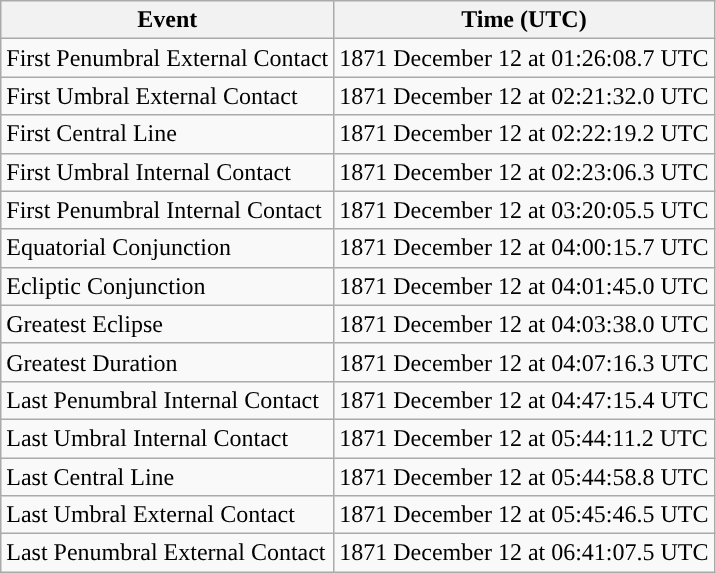<table class="wikitable">
<tr>
<th>Event</th>
<th>Time (UTC)</th>
</tr>
<tr>
<td>First Penumbral External Contact</td>
<td>1871 December 12 at 01:26:08.7 UTC</td>
</tr>
<tr>
<td>First Umbral External Contact</td>
<td>1871 December 12 at 02:21:32.0 UTC</td>
</tr>
<tr>
<td>First Central Line</td>
<td>1871 December 12 at 02:22:19.2 UTC</td>
</tr>
<tr>
<td>First Umbral Internal Contact</td>
<td>1871 December 12 at 02:23:06.3 UTC</td>
</tr>
<tr>
<td>First Penumbral Internal Contact</td>
<td>1871 December 12 at 03:20:05.5 UTC</td>
</tr>
<tr>
<td>Equatorial Conjunction</td>
<td>1871 December 12 at 04:00:15.7 UTC</td>
</tr>
<tr>
<td>Ecliptic Conjunction</td>
<td>1871 December 12 at 04:01:45.0 UTC</td>
</tr>
<tr>
<td>Greatest Eclipse</td>
<td>1871 December 12 at 04:03:38.0 UTC</td>
</tr>
<tr>
<td>Greatest Duration</td>
<td>1871 December 12 at 04:07:16.3 UTC</td>
</tr>
<tr>
<td>Last Penumbral Internal Contact</td>
<td>1871 December 12 at 04:47:15.4 UTC</td>
</tr>
<tr>
<td>Last Umbral Internal Contact</td>
<td>1871 December 12 at 05:44:11.2 UTC</td>
</tr>
<tr>
<td>Last Central Line</td>
<td>1871 December 12 at 05:44:58.8 UTC</td>
</tr>
<tr>
<td>Last Umbral External Contact</td>
<td>1871 December 12 at 05:45:46.5 UTC</td>
</tr>
<tr>
<td>Last Penumbral External Contact</td>
<td>1871 December 12 at 06:41:07.5 UTC</td>
</tr>
</table>
